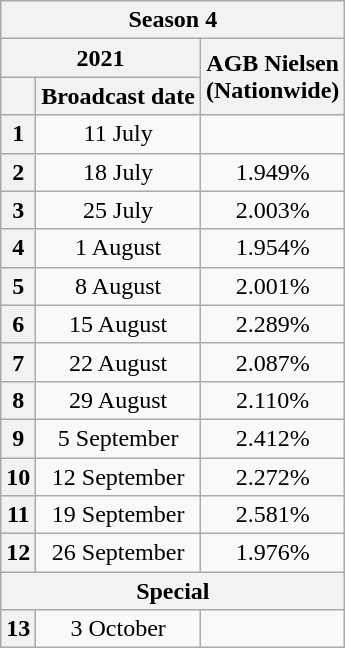<table class=wikitable style=text-align:center>
<tr>
<th colspan=3>Season 4</th>
</tr>
<tr>
<th colspan=2>2021</th>
<th rowspan=2>AGB Nielsen<br>(Nationwide)<br></th>
</tr>
<tr>
<th></th>
<th>Broadcast date</th>
</tr>
<tr>
<th>1</th>
<td>11 July</td>
<td></td>
</tr>
<tr>
<th>2</th>
<td>18 July</td>
<td>1.949%</td>
</tr>
<tr>
<th>3</th>
<td>25 July</td>
<td>2.003%</td>
</tr>
<tr>
<th>4</th>
<td>1 August</td>
<td>1.954%</td>
</tr>
<tr>
<th>5</th>
<td>8 August</td>
<td>2.001%</td>
</tr>
<tr>
<th>6</th>
<td>15 August</td>
<td>2.289%</td>
</tr>
<tr>
<th>7</th>
<td>22 August</td>
<td>2.087%</td>
</tr>
<tr>
<th>8</th>
<td>29 August</td>
<td>2.110%</td>
</tr>
<tr>
<th>9</th>
<td>5 September</td>
<td>2.412%</td>
</tr>
<tr>
<th>10</th>
<td>12 September</td>
<td>2.272%</td>
</tr>
<tr>
<th>11</th>
<td>19 September</td>
<td>2.581%</td>
</tr>
<tr>
<th>12</th>
<td>26 September</td>
<td>1.976%</td>
</tr>
<tr>
<th colspan=3>Special</th>
</tr>
<tr>
<th>13</th>
<td>3 October</td>
<td></td>
</tr>
</table>
